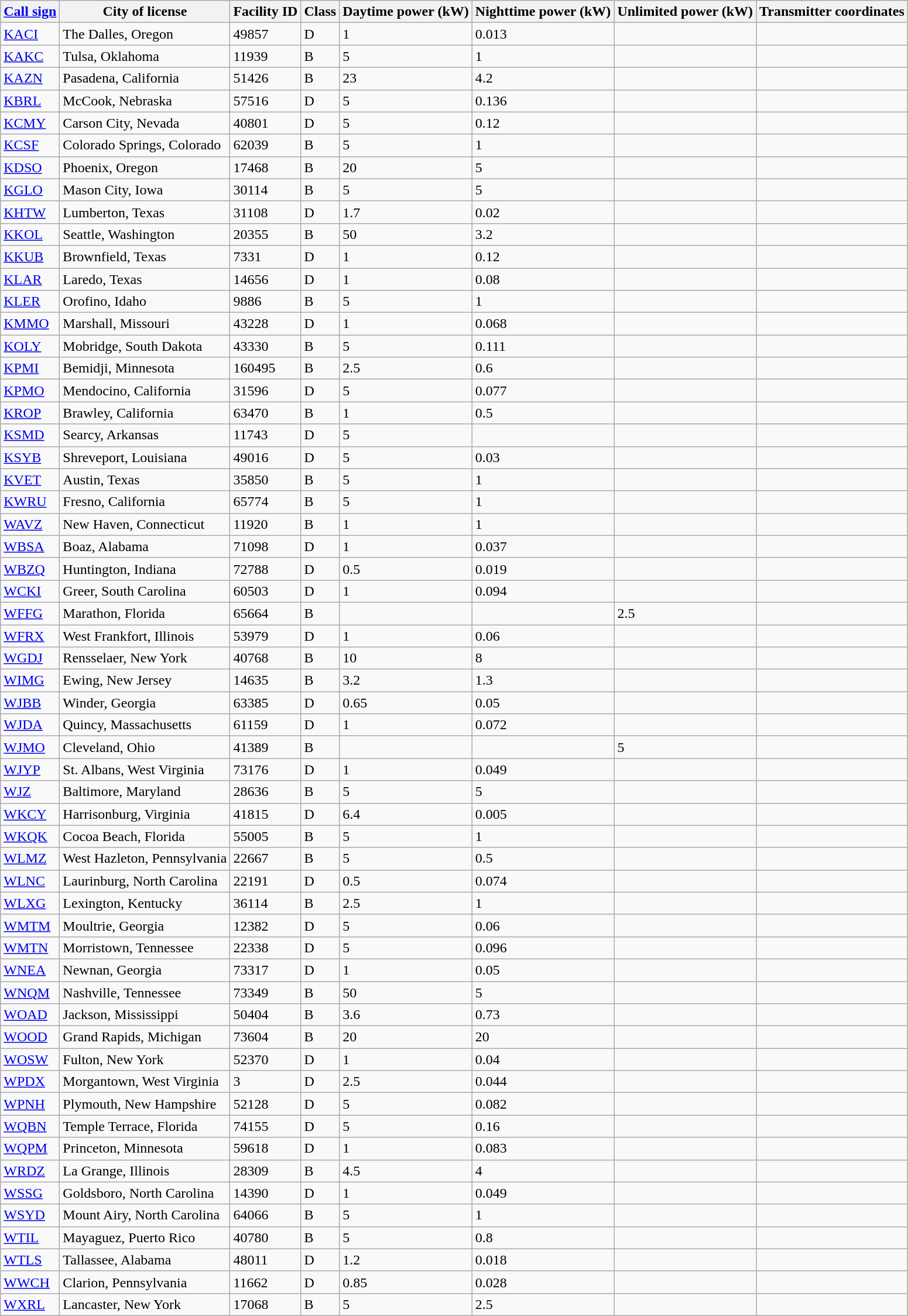<table class="wikitable sortable">
<tr>
<th><a href='#'>Call sign</a></th>
<th>City of license</th>
<th>Facility ID</th>
<th>Class</th>
<th>Daytime power (kW)</th>
<th>Nighttime power (kW)</th>
<th>Unlimited power (kW)</th>
<th>Transmitter coordinates</th>
</tr>
<tr>
<td><a href='#'>KACI</a></td>
<td>The Dalles, Oregon</td>
<td>49857</td>
<td>D</td>
<td>1</td>
<td>0.013</td>
<td></td>
<td></td>
</tr>
<tr>
<td><a href='#'>KAKC</a></td>
<td>Tulsa, Oklahoma</td>
<td>11939</td>
<td>B</td>
<td>5</td>
<td>1</td>
<td></td>
<td></td>
</tr>
<tr>
<td><a href='#'>KAZN</a></td>
<td>Pasadena, California</td>
<td>51426</td>
<td>B</td>
<td>23</td>
<td>4.2</td>
<td></td>
<td></td>
</tr>
<tr>
<td><a href='#'>KBRL</a></td>
<td>McCook, Nebraska</td>
<td>57516</td>
<td>D</td>
<td>5</td>
<td>0.136</td>
<td></td>
<td></td>
</tr>
<tr>
<td><a href='#'>KCMY</a></td>
<td>Carson City, Nevada</td>
<td>40801</td>
<td>D</td>
<td>5</td>
<td>0.12</td>
<td></td>
<td></td>
</tr>
<tr>
<td><a href='#'>KCSF</a></td>
<td>Colorado Springs, Colorado</td>
<td>62039</td>
<td>B</td>
<td>5</td>
<td>1</td>
<td></td>
<td></td>
</tr>
<tr>
<td><a href='#'>KDSO</a></td>
<td>Phoenix, Oregon</td>
<td>17468</td>
<td>B</td>
<td>20</td>
<td>5</td>
<td></td>
<td></td>
</tr>
<tr>
<td><a href='#'>KGLO</a></td>
<td>Mason City, Iowa</td>
<td>30114</td>
<td>B</td>
<td>5</td>
<td>5</td>
<td></td>
<td></td>
</tr>
<tr>
<td><a href='#'>KHTW</a></td>
<td>Lumberton, Texas</td>
<td>31108</td>
<td>D</td>
<td>1.7</td>
<td>0.02</td>
<td></td>
<td></td>
</tr>
<tr>
<td><a href='#'>KKOL</a></td>
<td>Seattle, Washington</td>
<td>20355</td>
<td>B</td>
<td>50</td>
<td>3.2</td>
<td></td>
<td></td>
</tr>
<tr>
<td><a href='#'>KKUB</a></td>
<td>Brownfield, Texas</td>
<td>7331</td>
<td>D</td>
<td>1</td>
<td>0.12</td>
<td></td>
<td></td>
</tr>
<tr>
<td><a href='#'>KLAR</a></td>
<td>Laredo, Texas</td>
<td>14656</td>
<td>D</td>
<td>1</td>
<td>0.08</td>
<td></td>
<td></td>
</tr>
<tr>
<td><a href='#'>KLER</a></td>
<td>Orofino, Idaho</td>
<td>9886</td>
<td>B</td>
<td>5</td>
<td>1</td>
<td></td>
<td></td>
</tr>
<tr>
<td><a href='#'>KMMO</a></td>
<td>Marshall, Missouri</td>
<td>43228</td>
<td>D</td>
<td>1</td>
<td>0.068</td>
<td></td>
<td></td>
</tr>
<tr>
<td><a href='#'>KOLY</a></td>
<td>Mobridge, South Dakota</td>
<td>43330</td>
<td>B</td>
<td>5</td>
<td>0.111</td>
<td></td>
<td></td>
</tr>
<tr>
<td><a href='#'>KPMI</a></td>
<td>Bemidji, Minnesota</td>
<td>160495</td>
<td>B</td>
<td>2.5</td>
<td>0.6</td>
<td></td>
<td></td>
</tr>
<tr>
<td><a href='#'>KPMO</a></td>
<td>Mendocino, California</td>
<td>31596</td>
<td>D</td>
<td>5</td>
<td>0.077</td>
<td></td>
<td></td>
</tr>
<tr>
<td><a href='#'>KROP</a></td>
<td>Brawley, California</td>
<td>63470</td>
<td>B</td>
<td>1</td>
<td>0.5</td>
<td></td>
<td></td>
</tr>
<tr>
<td><a href='#'>KSMD</a></td>
<td>Searcy, Arkansas</td>
<td>11743</td>
<td>D</td>
<td>5</td>
<td></td>
<td></td>
<td></td>
</tr>
<tr>
<td><a href='#'>KSYB</a></td>
<td>Shreveport, Louisiana</td>
<td>49016</td>
<td>D</td>
<td>5</td>
<td>0.03</td>
<td></td>
<td></td>
</tr>
<tr>
<td><a href='#'>KVET</a></td>
<td>Austin, Texas</td>
<td>35850</td>
<td>B</td>
<td>5</td>
<td>1</td>
<td></td>
<td></td>
</tr>
<tr>
<td><a href='#'>KWRU</a></td>
<td>Fresno, California</td>
<td>65774</td>
<td>B</td>
<td>5</td>
<td>1</td>
<td></td>
<td></td>
</tr>
<tr>
<td><a href='#'>WAVZ</a></td>
<td>New Haven, Connecticut</td>
<td>11920</td>
<td>B</td>
<td>1</td>
<td>1</td>
<td></td>
<td></td>
</tr>
<tr>
<td><a href='#'>WBSA</a></td>
<td>Boaz, Alabama</td>
<td>71098</td>
<td>D</td>
<td>1</td>
<td>0.037</td>
<td></td>
<td></td>
</tr>
<tr>
<td><a href='#'>WBZQ</a></td>
<td>Huntington, Indiana</td>
<td>72788</td>
<td>D</td>
<td>0.5</td>
<td>0.019</td>
<td></td>
<td></td>
</tr>
<tr>
<td><a href='#'>WCKI</a></td>
<td>Greer, South Carolina</td>
<td>60503</td>
<td>D</td>
<td>1</td>
<td>0.094</td>
<td></td>
<td></td>
</tr>
<tr>
<td><a href='#'>WFFG</a></td>
<td>Marathon, Florida</td>
<td>65664</td>
<td>B</td>
<td></td>
<td></td>
<td>2.5</td>
<td></td>
</tr>
<tr>
<td><a href='#'>WFRX</a></td>
<td>West Frankfort, Illinois</td>
<td>53979</td>
<td>D</td>
<td>1</td>
<td>0.06</td>
<td></td>
<td></td>
</tr>
<tr>
<td><a href='#'>WGDJ</a></td>
<td>Rensselaer, New York</td>
<td>40768</td>
<td>B</td>
<td>10</td>
<td>8</td>
<td></td>
<td></td>
</tr>
<tr>
<td><a href='#'>WIMG</a></td>
<td>Ewing, New Jersey</td>
<td>14635</td>
<td>B</td>
<td>3.2</td>
<td>1.3</td>
<td></td>
<td></td>
</tr>
<tr>
<td><a href='#'>WJBB</a></td>
<td>Winder, Georgia</td>
<td>63385</td>
<td>D</td>
<td>0.65</td>
<td>0.05</td>
<td></td>
<td></td>
</tr>
<tr>
<td><a href='#'>WJDA</a></td>
<td>Quincy, Massachusetts</td>
<td>61159</td>
<td>D</td>
<td>1</td>
<td>0.072</td>
<td></td>
<td></td>
</tr>
<tr>
<td><a href='#'>WJMO</a></td>
<td>Cleveland, Ohio</td>
<td>41389</td>
<td>B</td>
<td></td>
<td></td>
<td>5</td>
<td></td>
</tr>
<tr>
<td><a href='#'>WJYP</a></td>
<td>St. Albans, West Virginia</td>
<td>73176</td>
<td>D</td>
<td>1</td>
<td>0.049</td>
<td></td>
<td></td>
</tr>
<tr>
<td><a href='#'>WJZ</a></td>
<td>Baltimore, Maryland</td>
<td>28636</td>
<td>B</td>
<td>5</td>
<td>5</td>
<td></td>
<td></td>
</tr>
<tr>
<td><a href='#'>WKCY</a></td>
<td>Harrisonburg, Virginia</td>
<td>41815</td>
<td>D</td>
<td>6.4</td>
<td>0.005</td>
<td></td>
<td></td>
</tr>
<tr>
<td><a href='#'>WKQK</a></td>
<td>Cocoa Beach, Florida</td>
<td>55005</td>
<td>B</td>
<td>5</td>
<td>1</td>
<td></td>
<td></td>
</tr>
<tr>
<td><a href='#'>WLMZ</a></td>
<td>West Hazleton, Pennsylvania</td>
<td>22667</td>
<td>B</td>
<td>5</td>
<td>0.5</td>
<td></td>
<td></td>
</tr>
<tr>
<td><a href='#'>WLNC</a></td>
<td>Laurinburg, North Carolina</td>
<td>22191</td>
<td>D</td>
<td>0.5</td>
<td>0.074</td>
<td></td>
<td></td>
</tr>
<tr>
<td><a href='#'>WLXG</a></td>
<td>Lexington, Kentucky</td>
<td>36114</td>
<td>B</td>
<td>2.5</td>
<td>1</td>
<td></td>
<td></td>
</tr>
<tr>
<td><a href='#'>WMTM</a></td>
<td>Moultrie, Georgia</td>
<td>12382</td>
<td>D</td>
<td>5</td>
<td>0.06</td>
<td></td>
<td></td>
</tr>
<tr>
<td><a href='#'>WMTN</a></td>
<td>Morristown, Tennessee</td>
<td>22338</td>
<td>D</td>
<td>5</td>
<td>0.096</td>
<td></td>
<td></td>
</tr>
<tr>
<td><a href='#'>WNEA</a></td>
<td>Newnan, Georgia</td>
<td>73317</td>
<td>D</td>
<td>1</td>
<td>0.05</td>
<td></td>
<td></td>
</tr>
<tr>
<td><a href='#'>WNQM</a></td>
<td>Nashville, Tennessee</td>
<td>73349</td>
<td>B</td>
<td>50</td>
<td>5</td>
<td></td>
<td></td>
</tr>
<tr>
<td><a href='#'>WOAD</a></td>
<td>Jackson, Mississippi</td>
<td>50404</td>
<td>B</td>
<td>3.6</td>
<td>0.73</td>
<td></td>
<td></td>
</tr>
<tr>
<td><a href='#'>WOOD</a></td>
<td>Grand Rapids, Michigan</td>
<td>73604</td>
<td>B</td>
<td>20</td>
<td>20</td>
<td></td>
<td></td>
</tr>
<tr>
<td><a href='#'>WOSW</a></td>
<td>Fulton, New York</td>
<td>52370</td>
<td>D</td>
<td>1</td>
<td>0.04</td>
<td></td>
<td></td>
</tr>
<tr>
<td><a href='#'>WPDX</a></td>
<td>Morgantown, West Virginia</td>
<td>3</td>
<td>D</td>
<td>2.5</td>
<td>0.044</td>
<td></td>
<td></td>
</tr>
<tr>
<td><a href='#'>WPNH</a></td>
<td>Plymouth, New Hampshire</td>
<td>52128</td>
<td>D</td>
<td>5</td>
<td>0.082</td>
<td></td>
<td></td>
</tr>
<tr>
<td><a href='#'>WQBN</a></td>
<td>Temple Terrace, Florida</td>
<td>74155</td>
<td>D</td>
<td>5</td>
<td>0.16</td>
<td></td>
<td></td>
</tr>
<tr>
<td><a href='#'>WQPM</a></td>
<td>Princeton, Minnesota</td>
<td>59618</td>
<td>D</td>
<td>1</td>
<td>0.083</td>
<td></td>
<td></td>
</tr>
<tr>
<td><a href='#'>WRDZ</a></td>
<td>La Grange, Illinois</td>
<td>28309</td>
<td>B</td>
<td>4.5</td>
<td>4</td>
<td></td>
<td></td>
</tr>
<tr>
<td><a href='#'>WSSG</a></td>
<td>Goldsboro, North Carolina</td>
<td>14390</td>
<td>D</td>
<td>1</td>
<td>0.049</td>
<td></td>
<td></td>
</tr>
<tr>
<td><a href='#'>WSYD</a></td>
<td>Mount Airy, North Carolina</td>
<td>64066</td>
<td>B</td>
<td>5</td>
<td>1</td>
<td></td>
<td></td>
</tr>
<tr>
<td><a href='#'>WTIL</a></td>
<td>Mayaguez, Puerto Rico</td>
<td>40780</td>
<td>B</td>
<td>5</td>
<td>0.8</td>
<td></td>
<td></td>
</tr>
<tr>
<td><a href='#'>WTLS</a></td>
<td>Tallassee, Alabama</td>
<td>48011</td>
<td>D</td>
<td>1.2</td>
<td>0.018</td>
<td></td>
<td></td>
</tr>
<tr>
<td><a href='#'>WWCH</a></td>
<td>Clarion, Pennsylvania</td>
<td>11662</td>
<td>D</td>
<td>0.85</td>
<td>0.028</td>
<td></td>
<td></td>
</tr>
<tr>
<td><a href='#'>WXRL</a></td>
<td>Lancaster, New York</td>
<td>17068</td>
<td>B</td>
<td>5</td>
<td>2.5</td>
<td></td>
<td></td>
</tr>
</table>
